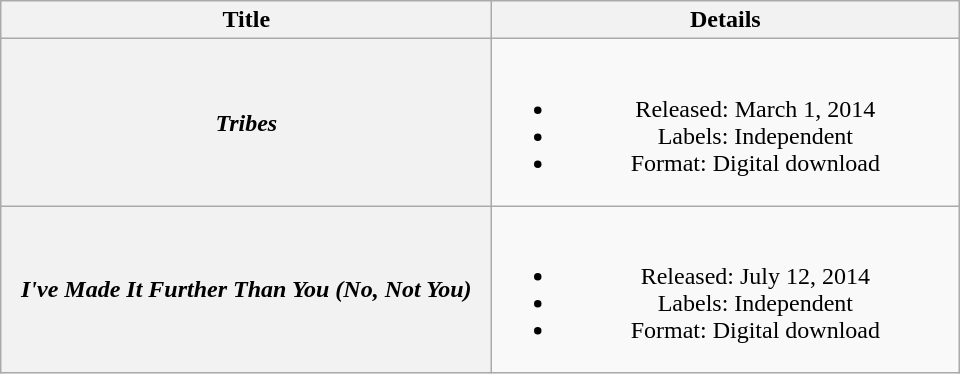<table class="wikitable plainrowheaders" style="text-align:center;">
<tr>
<th scope="col" style="width:20em;">Title</th>
<th scope="col" style="width:19em;">Details</th>
</tr>
<tr>
<th scope="row"><em>Tribes</em></th>
<td><br><ul><li>Released: March 1, 2014</li><li>Labels: Independent</li><li>Format: Digital download</li></ul></td>
</tr>
<tr>
<th scope="row"><em>I've Made It Further Than You (No, Not You)</em></th>
<td><br><ul><li>Released: July 12, 2014</li><li>Labels: Independent</li><li>Format: Digital download</li></ul></td>
</tr>
</table>
